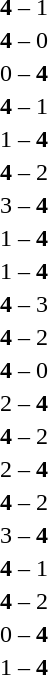<table style="text-align:center">
<tr>
<th width=223></th>
<th width=100></th>
<th width=223></th>
</tr>
<tr>
<td align=right></td>
<td><strong>4</strong> – 1</td>
<td align=left></td>
</tr>
<tr>
<td align=right></td>
<td><strong>4</strong> – 0</td>
<td align=left></td>
</tr>
<tr>
<td align=right></td>
<td>0 – <strong>4</strong></td>
<td align=left></td>
</tr>
<tr>
<td align=right></td>
<td><strong>4</strong> – 1</td>
<td align=left></td>
</tr>
<tr>
<td align=right></td>
<td>1 – <strong>4</strong></td>
<td align=left></td>
</tr>
<tr>
<td align=right></td>
<td><strong>4</strong> – 2</td>
<td align=left></td>
</tr>
<tr>
<td align=right></td>
<td>3 – <strong>4</strong></td>
<td align=left></td>
</tr>
<tr>
<td align=right></td>
<td>1 – <strong>4</strong></td>
<td align=left></td>
</tr>
<tr>
<td align=right></td>
<td>1 – <strong>4</strong></td>
<td align=left></td>
</tr>
<tr>
<td align=right></td>
<td><strong>4</strong> – 3</td>
<td align=left></td>
</tr>
<tr>
<td align=right></td>
<td><strong>4</strong> – 2</td>
<td align=left></td>
</tr>
<tr>
<td align=right></td>
<td><strong>4</strong> – 0</td>
<td align=left></td>
</tr>
<tr>
<td align=right></td>
<td>2 – <strong>4</strong></td>
<td align=left></td>
</tr>
<tr>
<td align=right></td>
<td><strong>4</strong> – 2</td>
<td align=left></td>
</tr>
<tr>
<td align=right></td>
<td>2 – <strong>4</strong></td>
<td align=left></td>
</tr>
<tr>
<td align=right></td>
<td><strong>4</strong> – 2</td>
<td align=left></td>
</tr>
<tr>
<td align=right></td>
<td>3 – <strong>4</strong></td>
<td align=left></td>
</tr>
<tr>
<td align=right></td>
<td><strong>4</strong> – 1</td>
<td align=left></td>
</tr>
<tr>
<td align=right></td>
<td><strong>4</strong> – 2</td>
<td align=left></td>
</tr>
<tr>
<td align=right></td>
<td>0 – <strong>4</strong></td>
<td align=left></td>
</tr>
<tr>
<td align=right></td>
<td>1 – <strong>4</strong></td>
<td align=left></td>
</tr>
</table>
